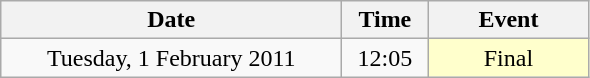<table class = "wikitable" style="text-align:center;">
<tr>
<th width=220>Date</th>
<th width=50>Time</th>
<th width=100>Event</th>
</tr>
<tr>
<td>Tuesday, 1 February 2011</td>
<td>12:05</td>
<td bgcolor=ffffcc>Final</td>
</tr>
</table>
